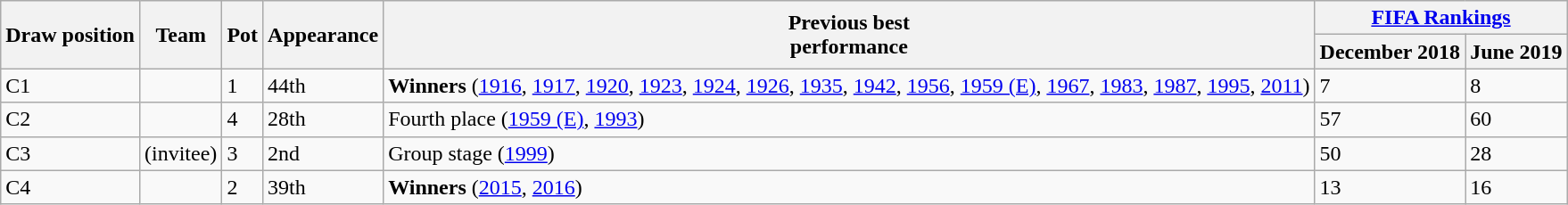<table class="wikitable sortable">
<tr>
<th rowspan=2>Draw position</th>
<th rowspan=2>Team</th>
<th rowspan=2>Pot</th>
<th rowspan=2 data-sort-type="number">Appearance</th>
<th rowspan=2>Previous best<br>performance</th>
<th colspan=2><a href='#'>FIFA Rankings</a></th>
</tr>
<tr>
<th>December 2018</th>
<th>June 2019</th>
</tr>
<tr>
<td>C1</td>
<td style=white-space:nowrap></td>
<td>1</td>
<td>44th</td>
<td data-sort-value="1.1"><strong>Winners</strong> (<a href='#'>1916</a>, <a href='#'>1917</a>, <a href='#'>1920</a>, <a href='#'>1923</a>, <a href='#'>1924</a>, <a href='#'>1926</a>, <a href='#'>1935</a>, <a href='#'>1942</a>, <a href='#'>1956</a>, <a href='#'>1959 (E)</a>, <a href='#'>1967</a>, <a href='#'>1983</a>, <a href='#'>1987</a>, <a href='#'>1995</a>, <a href='#'>2011</a>)</td>
<td>7</td>
<td>8</td>
</tr>
<tr>
<td>C2</td>
<td style=white-space:nowrap></td>
<td>4</td>
<td>28th</td>
<td data-sort-value="4">Fourth place (<a href='#'>1959 (E)</a>, <a href='#'>1993</a>)</td>
<td>57</td>
<td>60</td>
</tr>
<tr>
<td>C3</td>
<td style=white-space:nowrap> (invitee)</td>
<td>3</td>
<td>2nd</td>
<td data-sort-value="9">Group stage (<a href='#'>1999</a>)</td>
<td>50</td>
<td>28</td>
</tr>
<tr>
<td>C4</td>
<td style=white-space:nowrap></td>
<td>2</td>
<td>39th</td>
<td data-sort-value="1.2"><strong>Winners</strong> (<a href='#'>2015</a>, <a href='#'>2016</a>)</td>
<td>13</td>
<td>16</td>
</tr>
</table>
